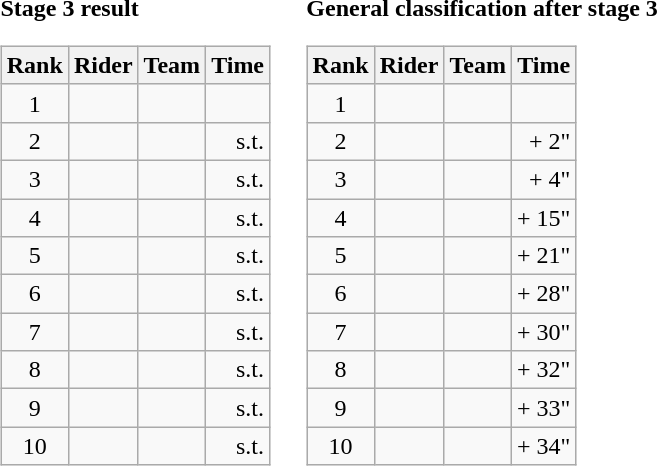<table>
<tr>
<td><strong>Stage 3 result</strong><br><table class="wikitable">
<tr>
<th scope="col">Rank</th>
<th scope="col">Rider</th>
<th scope="col">Team</th>
<th scope="col">Time</th>
</tr>
<tr>
<td style="text-align:center;">1</td>
<td></td>
<td></td>
<td style="text-align:right;"></td>
</tr>
<tr>
<td style="text-align:center;">2</td>
<td></td>
<td></td>
<td style="text-align:right;">s.t.</td>
</tr>
<tr>
<td style="text-align:center;">3</td>
<td></td>
<td></td>
<td style="text-align:right;">s.t.</td>
</tr>
<tr>
<td style="text-align:center;">4</td>
<td></td>
<td></td>
<td style="text-align:right;">s.t.</td>
</tr>
<tr>
<td style="text-align:center;">5</td>
<td></td>
<td></td>
<td style="text-align:right;">s.t.</td>
</tr>
<tr>
<td style="text-align:center;">6</td>
<td></td>
<td></td>
<td style="text-align:right;">s.t.</td>
</tr>
<tr>
<td style="text-align:center;">7</td>
<td></td>
<td></td>
<td style="text-align:right;">s.t.</td>
</tr>
<tr>
<td style="text-align:center;">8</td>
<td></td>
<td></td>
<td style="text-align:right;">s.t.</td>
</tr>
<tr>
<td style="text-align:center;">9</td>
<td></td>
<td></td>
<td style="text-align:right;">s.t.</td>
</tr>
<tr>
<td style="text-align:center;">10</td>
<td></td>
<td></td>
<td style="text-align:right;">s.t.</td>
</tr>
</table>
</td>
<td></td>
<td><strong>General classification after stage 3</strong><br><table class="wikitable">
<tr>
<th scope="col">Rank</th>
<th scope="col">Rider</th>
<th scope="col">Team</th>
<th scope="col">Time</th>
</tr>
<tr>
<td style="text-align:center;">1</td>
<td></td>
<td></td>
<td style="text-align:right;"></td>
</tr>
<tr>
<td style="text-align:center;">2</td>
<td></td>
<td></td>
<td style="text-align:right;">+ 2"</td>
</tr>
<tr>
<td style="text-align:center;">3</td>
<td></td>
<td></td>
<td style="text-align:right;">+ 4"</td>
</tr>
<tr>
<td style="text-align:center;">4</td>
<td></td>
<td></td>
<td style="text-align:right;">+ 15"</td>
</tr>
<tr>
<td style="text-align:center;">5</td>
<td></td>
<td></td>
<td style="text-align:right;">+ 21"</td>
</tr>
<tr>
<td style="text-align:center;">6</td>
<td></td>
<td></td>
<td style="text-align:right;">+ 28"</td>
</tr>
<tr>
<td style="text-align:center;">7</td>
<td></td>
<td></td>
<td style="text-align:right;">+ 30"</td>
</tr>
<tr>
<td style="text-align:center;">8</td>
<td></td>
<td></td>
<td style="text-align:right;">+ 32"</td>
</tr>
<tr>
<td style="text-align:center;">9</td>
<td></td>
<td></td>
<td style="text-align:right;">+ 33"</td>
</tr>
<tr>
<td style="text-align:center;">10</td>
<td></td>
<td></td>
<td style="text-align:right;">+ 34"</td>
</tr>
</table>
</td>
</tr>
</table>
